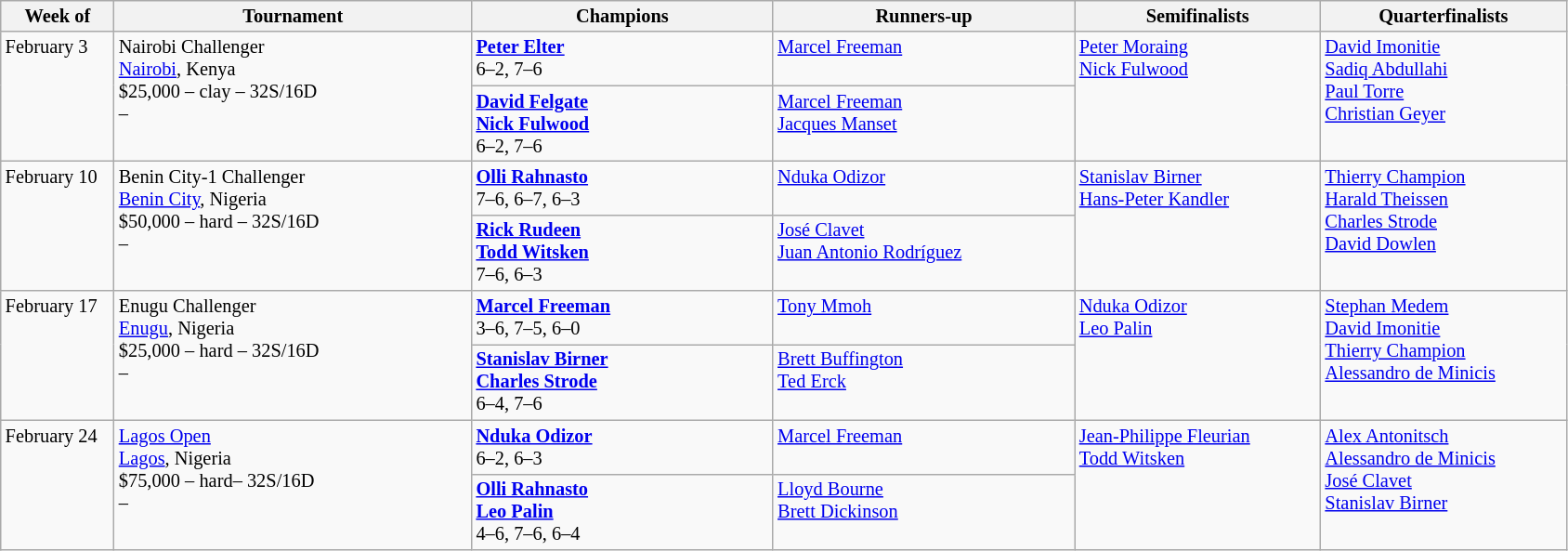<table class="wikitable" style="font-size:85%;">
<tr>
<th width="75">Week of</th>
<th width="250">Tournament</th>
<th width="210">Champions</th>
<th width="210">Runners-up</th>
<th width="170">Semifinalists</th>
<th width="170">Quarterfinalists</th>
</tr>
<tr valign="top">
<td rowspan="2">February 3</td>
<td rowspan="2">Nairobi Challenger<br> <a href='#'>Nairobi</a>, Kenya<br>$25,000 – clay – 32S/16D<br>  – </td>
<td> <strong><a href='#'>Peter Elter</a></strong> <br>6–2, 7–6</td>
<td> <a href='#'>Marcel Freeman</a></td>
<td rowspan="2"> <a href='#'>Peter Moraing</a> <br>  <a href='#'>Nick Fulwood</a></td>
<td rowspan="2"> <a href='#'>David Imonitie</a> <br> <a href='#'>Sadiq Abdullahi</a> <br> <a href='#'>Paul Torre</a> <br>  <a href='#'>Christian Geyer</a></td>
</tr>
<tr valign="top">
<td> <strong><a href='#'>David Felgate</a></strong> <br> <strong><a href='#'>Nick Fulwood</a></strong><br>6–2, 7–6</td>
<td> <a href='#'>Marcel Freeman</a> <br>  <a href='#'>Jacques Manset</a></td>
</tr>
<tr valign="top">
<td rowspan="2">February 10</td>
<td rowspan="2">Benin City-1 Challenger<br> <a href='#'>Benin City</a>, Nigeria<br>$50,000 – hard – 32S/16D<br>  – </td>
<td> <strong><a href='#'>Olli Rahnasto</a></strong> <br>7–6, 6–7, 6–3</td>
<td> <a href='#'>Nduka Odizor</a></td>
<td rowspan="2"> <a href='#'>Stanislav Birner</a> <br>  <a href='#'>Hans-Peter Kandler</a></td>
<td rowspan="2"> <a href='#'>Thierry Champion</a> <br>  <a href='#'>Harald Theissen</a> <br> <a href='#'>Charles Strode</a> <br>  <a href='#'>David Dowlen</a></td>
</tr>
<tr valign="top">
<td> <strong><a href='#'>Rick Rudeen</a></strong> <br> <strong><a href='#'>Todd Witsken</a></strong><br>7–6, 6–3</td>
<td> <a href='#'>José Clavet</a> <br> <a href='#'>Juan Antonio Rodríguez</a></td>
</tr>
<tr valign="top">
<td rowspan="2">February 17</td>
<td rowspan="2">Enugu Challenger<br> <a href='#'>Enugu</a>, Nigeria<br>$25,000 – hard – 32S/16D<br>  – </td>
<td> <strong><a href='#'>Marcel Freeman</a></strong> <br>3–6, 7–5, 6–0</td>
<td> <a href='#'>Tony Mmoh</a></td>
<td rowspan="2"> <a href='#'>Nduka Odizor</a> <br>  <a href='#'>Leo Palin</a></td>
<td rowspan="2"> <a href='#'>Stephan Medem</a> <br>  <a href='#'>David Imonitie</a> <br> <a href='#'>Thierry Champion</a> <br>  <a href='#'>Alessandro de Minicis</a></td>
</tr>
<tr valign="top">
<td> <strong><a href='#'>Stanislav Birner</a></strong> <br> <strong><a href='#'>Charles Strode</a></strong><br>6–4, 7–6</td>
<td> <a href='#'>Brett Buffington</a> <br> <a href='#'>Ted Erck</a></td>
</tr>
<tr valign="top">
<td rowspan="4">February 24</td>
<td rowspan="2"><a href='#'>Lagos Open</a><br> <a href='#'>Lagos</a>, Nigeria<br>$75,000 – hard– 32S/16D<br>  – </td>
<td> <strong><a href='#'>Nduka Odizor</a></strong> <br>6–2, 6–3</td>
<td> <a href='#'>Marcel Freeman</a></td>
<td rowspan="2"> <a href='#'>Jean-Philippe Fleurian</a> <br>  <a href='#'>Todd Witsken</a></td>
<td rowspan="2"> <a href='#'>Alex Antonitsch</a> <br> <a href='#'>Alessandro de Minicis</a> <br> <a href='#'>José Clavet</a> <br>  <a href='#'>Stanislav Birner</a></td>
</tr>
<tr valign="top">
<td> <strong><a href='#'>Olli Rahnasto</a></strong> <br> <strong><a href='#'>Leo Palin</a></strong><br>4–6, 7–6, 6–4</td>
<td> <a href='#'>Lloyd Bourne</a> <br>  <a href='#'>Brett Dickinson</a></td>
</tr>
</table>
